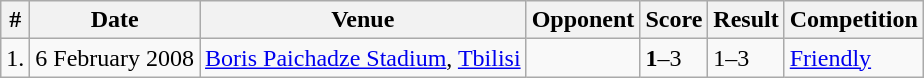<table class="wikitable">
<tr>
<th>#</th>
<th>Date</th>
<th>Venue</th>
<th>Opponent</th>
<th>Score</th>
<th>Result</th>
<th>Competition</th>
</tr>
<tr>
<td>1.</td>
<td>6 February 2008</td>
<td><a href='#'>Boris Paichadze Stadium</a>, <a href='#'>Tbilisi</a></td>
<td></td>
<td><strong>1</strong>–3</td>
<td>1–3</td>
<td><a href='#'>Friendly</a></td>
</tr>
</table>
